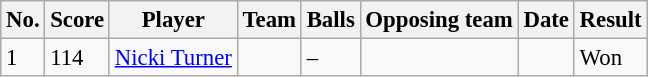<table class="wikitable sortable" style="font-size:95%">
<tr>
<th>No.</th>
<th>Score</th>
<th>Player</th>
<th>Team</th>
<th>Balls</th>
<th>Opposing team</th>
<th>Date</th>
<th>Result</th>
</tr>
<tr>
<td>1</td>
<td>114</td>
<td><a href='#'>Nicki Turner</a></td>
<td></td>
<td> –</td>
<td></td>
<td></td>
<td>Won</td>
</tr>
</table>
